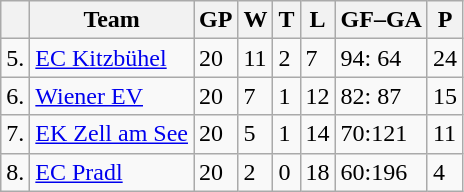<table class="wikitable">
<tr>
<th></th>
<th>Team</th>
<th>GP</th>
<th>W</th>
<th>T</th>
<th>L</th>
<th>GF–GA</th>
<th>P</th>
</tr>
<tr>
<td>5.</td>
<td><a href='#'>EC Kitzbühel</a></td>
<td>20</td>
<td>11</td>
<td>2</td>
<td>7</td>
<td>94: 64</td>
<td>24</td>
</tr>
<tr>
<td>6.</td>
<td><a href='#'>Wiener EV</a></td>
<td>20</td>
<td>7</td>
<td>1</td>
<td>12</td>
<td>82: 87</td>
<td>15</td>
</tr>
<tr>
<td>7.</td>
<td><a href='#'>EK Zell am See</a></td>
<td>20</td>
<td>5</td>
<td>1</td>
<td>14</td>
<td>70:121</td>
<td>11</td>
</tr>
<tr>
<td>8.</td>
<td><a href='#'>EC Pradl</a></td>
<td>20</td>
<td>2</td>
<td>0</td>
<td>18</td>
<td>60:196</td>
<td>4</td>
</tr>
</table>
